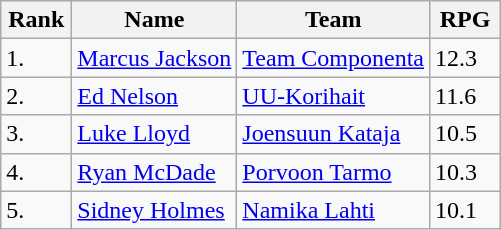<table class="wikitable">
<tr>
<th width=40>Rank</th>
<th>Name</th>
<th>Team</th>
<th width=40>RPG</th>
</tr>
<tr>
<td>1.</td>
<td> <a href='#'>Marcus Jackson</a></td>
<td><a href='#'>Team Componenta</a></td>
<td>12.3</td>
</tr>
<tr>
<td>2.</td>
<td> <a href='#'>Ed Nelson</a></td>
<td><a href='#'>UU-Korihait</a></td>
<td>11.6</td>
</tr>
<tr>
<td>3.</td>
<td> <a href='#'>Luke Lloyd</a></td>
<td><a href='#'>Joensuun Kataja</a></td>
<td>10.5</td>
</tr>
<tr>
<td>4.</td>
<td> <a href='#'>Ryan McDade</a></td>
<td><a href='#'>Porvoon Tarmo</a></td>
<td>10.3</td>
</tr>
<tr>
<td>5.</td>
<td> <a href='#'>Sidney Holmes</a></td>
<td><a href='#'>Namika Lahti</a></td>
<td>10.1</td>
</tr>
</table>
